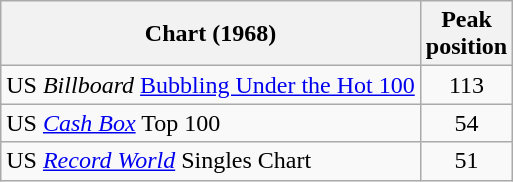<table class="wikitable sortable">
<tr>
<th>Chart (1968)</th>
<th>Peak<br>position</th>
</tr>
<tr>
<td>US <em>Billboard</em> <a href='#'>Bubbling Under the Hot 100</a></td>
<td style="text-align:center;">113</td>
</tr>
<tr>
<td>US <em><a href='#'>Cash Box</a></em> Top 100</td>
<td style="text-align:center;">54</td>
</tr>
<tr>
<td>US <em><a href='#'>Record World</a></em> Singles Chart</td>
<td style="text-align:center;">51</td>
</tr>
</table>
